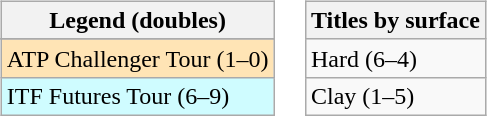<table>
<tr valign=top>
<td><br><table class="wikitable sortable">
<tr>
<th>Legend (doubles)</th>
</tr>
<tr bgcolor=e5d1cb>
</tr>
<tr bgcolor=moccasin>
<td>ATP Challenger Tour (1–0)</td>
</tr>
<tr bgcolor=cffcff>
<td>ITF Futures Tour (6–9)</td>
</tr>
</table>
</td>
<td><br><table class="wikitable sortable">
<tr>
<th>Titles by surface</th>
</tr>
<tr>
<td>Hard (6–4)</td>
</tr>
<tr>
<td>Clay (1–5)</td>
</tr>
</table>
</td>
</tr>
</table>
